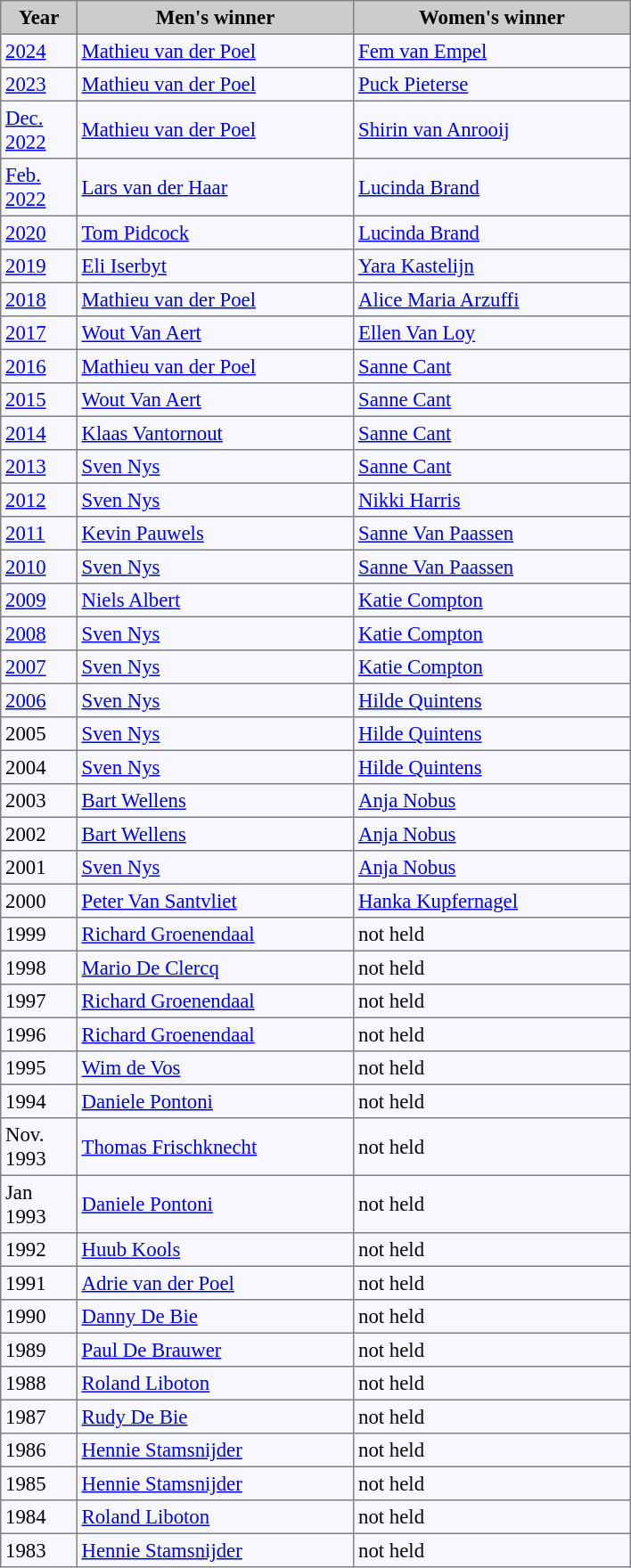<table bgcolor="#f7f8ff" cellpadding="3" cellspacing="0" border="1" style="font-size: 95%; border: gray solid 1px; border-collapse: collapse;">
<tr bgcolor="#CCCCCC">
<td align="center" width="50"><strong>Year</strong></td>
<td align="center" width="200"><strong>Men's winner</strong></td>
<td align="center" width="200"><strong>Women's winner</strong></td>
</tr>
<tr align="left">
<td><a href='#'>2024</a></td>
<td> <a href='#'>Mathieu van der Poel</a></td>
<td> <a href='#'>Fem van Empel</a></td>
</tr>
<tr align="left">
<td><a href='#'>2023</a></td>
<td> <a href='#'>Mathieu van der Poel</a></td>
<td> <a href='#'>Puck Pieterse</a></td>
</tr>
<tr align="left">
<td><a href='#'>Dec. 2022</a></td>
<td> <a href='#'>Mathieu van der Poel</a></td>
<td> <a href='#'>Shirin van Anrooij</a></td>
</tr>
<tr align="left">
<td><a href='#'>Feb. 2022</a></td>
<td> <a href='#'>Lars van der Haar</a></td>
<td> <a href='#'>Lucinda Brand</a></td>
</tr>
<tr align="left">
<td><a href='#'>2020</a></td>
<td> <a href='#'>Tom Pidcock</a></td>
<td> <a href='#'>Lucinda Brand</a></td>
</tr>
<tr align="left">
<td><a href='#'>2019</a></td>
<td> <a href='#'>Eli Iserbyt</a></td>
<td> <a href='#'>Yara Kastelijn</a></td>
</tr>
<tr align="left">
<td><a href='#'>2018</a></td>
<td> <a href='#'>Mathieu van der Poel</a></td>
<td> <a href='#'>Alice Maria Arzuffi</a></td>
</tr>
<tr align="left">
<td><a href='#'>2017</a></td>
<td> <a href='#'>Wout Van Aert</a></td>
<td> <a href='#'>Ellen Van Loy</a></td>
</tr>
<tr align="left">
<td><a href='#'>2016</a></td>
<td> <a href='#'>Mathieu van der Poel</a></td>
<td> <a href='#'>Sanne Cant</a></td>
</tr>
<tr align="left">
<td><a href='#'>2015</a></td>
<td> <a href='#'>Wout Van Aert</a></td>
<td> <a href='#'>Sanne Cant</a></td>
</tr>
<tr align="left">
<td><a href='#'>2014</a></td>
<td> <a href='#'>Klaas Vantornout</a></td>
<td> <a href='#'>Sanne Cant</a></td>
</tr>
<tr align="left">
<td><a href='#'>2013</a></td>
<td> <a href='#'>Sven Nys</a></td>
<td> <a href='#'>Sanne Cant</a></td>
</tr>
<tr align="left">
<td><a href='#'>2012</a></td>
<td> <a href='#'>Sven Nys</a></td>
<td> <a href='#'>Nikki Harris</a></td>
</tr>
<tr align="left">
<td><a href='#'>2011</a></td>
<td> <a href='#'>Kevin Pauwels</a></td>
<td> <a href='#'>Sanne Van Paassen</a></td>
</tr>
<tr align="left">
<td><a href='#'>2010</a></td>
<td> <a href='#'>Sven Nys</a></td>
<td> <a href='#'>Sanne Van Paassen</a></td>
</tr>
<tr align="left">
<td><a href='#'>2009</a></td>
<td> <a href='#'>Niels Albert</a></td>
<td> <a href='#'>Katie Compton</a></td>
</tr>
<tr align="left">
<td><a href='#'>2008</a></td>
<td> <a href='#'>Sven Nys</a></td>
<td> <a href='#'>Katie Compton</a></td>
</tr>
<tr align="left">
<td><a href='#'>2007</a></td>
<td> <a href='#'>Sven Nys</a></td>
<td> <a href='#'>Katie Compton</a></td>
</tr>
<tr align="left">
<td><a href='#'>2006</a></td>
<td> <a href='#'>Sven Nys</a></td>
<td> <a href='#'>Hilde Quintens</a></td>
</tr>
<tr align="left">
<td>2005</td>
<td> <a href='#'>Sven Nys</a></td>
<td> <a href='#'>Hilde Quintens</a></td>
</tr>
<tr align="left">
<td>2004</td>
<td> <a href='#'>Sven Nys</a></td>
<td> <a href='#'>Hilde Quintens</a></td>
</tr>
<tr align="left">
<td>2003</td>
<td> <a href='#'>Bart Wellens</a></td>
<td> <a href='#'>Anja Nobus</a></td>
</tr>
<tr align="left">
<td>2002</td>
<td> <a href='#'>Bart Wellens</a></td>
<td> <a href='#'>Anja Nobus</a></td>
</tr>
<tr align="left">
<td>2001</td>
<td> <a href='#'>Sven Nys</a></td>
<td> <a href='#'>Anja Nobus</a></td>
</tr>
<tr align="left">
<td>2000</td>
<td> <a href='#'>Peter Van Santvliet</a></td>
<td> <a href='#'>Hanka Kupfernagel</a></td>
</tr>
<tr align="left">
<td>1999</td>
<td> <a href='#'>Richard Groenendaal</a></td>
<td>not held</td>
</tr>
<tr align="left">
<td>1998</td>
<td> <a href='#'>Mario De Clercq</a></td>
<td>not held</td>
</tr>
<tr align="left">
<td>1997</td>
<td> <a href='#'>Richard Groenendaal</a></td>
<td>not held</td>
</tr>
<tr align="left">
<td>1996</td>
<td> <a href='#'>Richard Groenendaal</a></td>
<td>not held</td>
</tr>
<tr align="left">
<td>1995</td>
<td> <a href='#'>Wim de Vos</a></td>
<td>not held</td>
</tr>
<tr align="left">
<td>1994</td>
<td> <a href='#'>Daniele Pontoni</a></td>
<td>not held</td>
</tr>
<tr align="left">
<td>Nov. 1993</td>
<td> <a href='#'>Thomas Frischknecht</a></td>
<td>not held</td>
</tr>
<tr align="left">
<td>Jan 1993</td>
<td> <a href='#'>Daniele Pontoni</a></td>
<td>not held</td>
</tr>
<tr align="left">
<td>1992</td>
<td> <a href='#'>Huub Kools</a></td>
<td>not held</td>
</tr>
<tr align="left">
<td>1991</td>
<td> <a href='#'>Adrie van der Poel</a></td>
<td>not held</td>
</tr>
<tr align="left">
<td>1990</td>
<td> <a href='#'>Danny De Bie</a></td>
<td>not held</td>
</tr>
<tr align="left">
<td>1989</td>
<td> <a href='#'>Paul De Brauwer</a></td>
<td>not held</td>
</tr>
<tr align="left">
<td>1988</td>
<td> <a href='#'>Roland Liboton</a></td>
<td>not held</td>
</tr>
<tr align="left">
<td>1987</td>
<td> <a href='#'>Rudy De Bie</a></td>
<td>not held</td>
</tr>
<tr align="left">
<td>1986</td>
<td> <a href='#'>Hennie Stamsnijder</a></td>
<td>not held</td>
</tr>
<tr align="left">
<td>1985</td>
<td> <a href='#'>Hennie Stamsnijder</a></td>
<td>not held</td>
</tr>
<tr align="left">
<td>1984</td>
<td> <a href='#'>Roland Liboton</a></td>
<td>not held</td>
</tr>
<tr align="left">
<td>1983</td>
<td> <a href='#'>Hennie Stamsnijder</a></td>
<td>not held</td>
</tr>
</table>
